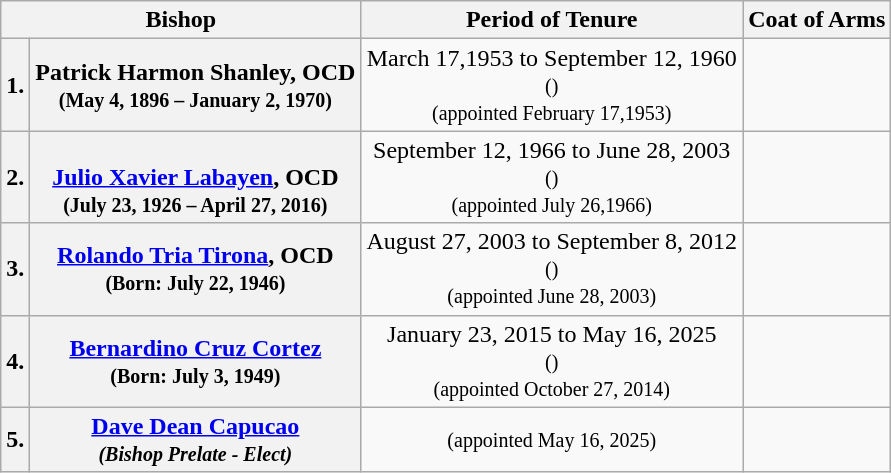<table class="wikitable" style="text-align:center;">
<tr>
<th colspan=2>Bishop</th>
<th>Period of Tenure</th>
<th>Coat of Arms</th>
</tr>
<tr>
<th>1.</th>
<th>Patrick Harmon Shanley, OCD <br> <small>(May 4, 1896	 – January 2, 1970)</small></th>
<td>March 17,1953 to September 12, 1960 <br> <small>()</small> <br> <small>(appointed February 17,1953) </small></td>
<td></td>
</tr>
<tr>
<th>2.</th>
<th><br><a href='#'>Julio Xavier Labayen</a>, OCD <br> <small>(July 23, 1926 – April 27, 2016)</small></th>
<td>September 12, 1966 to June 28, 2003 <br> <small>()</small> <br> <small>(appointed July 26,1966) </small></td>
<td></td>
</tr>
<tr>
<th>3.</th>
<th><a href='#'>Rolando Tria Tirona</a>, OCD<br> <small>(Born: July 22, 1946)</small></th>
<td>August 27, 2003 to September 8, 2012 <br> <small>()</small> <br> <small>(appointed June 28, 2003) </small></td>
<td></td>
</tr>
<tr>
<th>4.</th>
<th><a href='#'>Bernardino Cruz Cortez</a> <br> <small>(Born: July 3, 1949)</small></th>
<td>January 23, 2015 to May 16, 2025 <br> <small>()</small> <br> <small>(appointed October 27, 2014) </small></td>
<td></td>
</tr>
<tr>
<th>5.</th>
<th><a href='#'>Dave Dean Capucao</a><br> <small> <em>(Bishop Prelate - Elect)</em></small></th>
<td><small> (appointed May 16, 2025) </small></td>
<td></td>
</tr>
</table>
